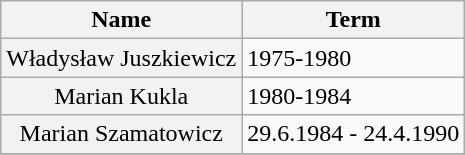<table class="wikitable">
<tr>
<th scope="col">Name</th>
<th scope="col">Term</th>
</tr>
<tr>
<th scope="row" style="font-weight:normal;">Władysław Juszkiewicz</th>
<td>1975-1980</td>
</tr>
<tr>
<th scope="row" style="font-weight:normal;">Marian Kukla</th>
<td>1980-1984</td>
</tr>
<tr>
<th scope="row" style="font-weight:normal;">Marian Szamatowicz</th>
<td>29.6.1984 - 24.4.1990</td>
</tr>
<tr>
</tr>
</table>
